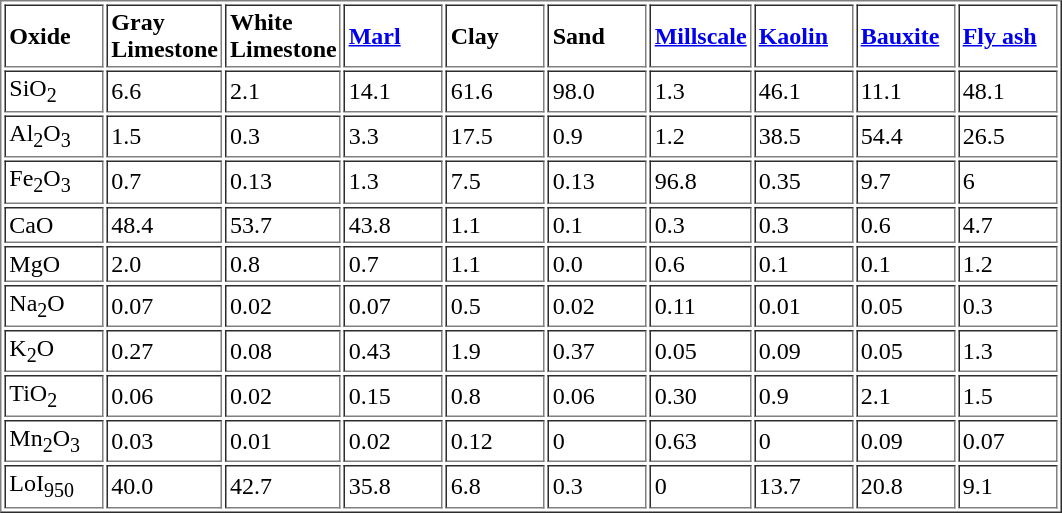<table border="1" cellpadding="2" style="text-align:left; margin: 1em auto;">
<tr>
<th width="60">Oxide</th>
<th width="60">Gray Limestone</th>
<th width="60">White Limestone</th>
<th width="60"><a href='#'>Marl</a></th>
<th width="60">Clay</th>
<th width="60">Sand</th>
<th width="60"><a href='#'>Millscale</a></th>
<th width="60"><a href='#'>Kaolin</a></th>
<th width="60"><a href='#'>Bauxite</a></th>
<th width="60"><a href='#'>Fly ash</a></th>
</tr>
<tr>
<td>SiO<sub>2</sub></td>
<td>6.6</td>
<td>2.1</td>
<td>14.1</td>
<td>61.6</td>
<td>98.0</td>
<td>1.3</td>
<td>46.1</td>
<td>11.1</td>
<td>48.1</td>
</tr>
<tr>
<td>Al<sub>2</sub>O<sub>3</sub></td>
<td>1.5</td>
<td>0.3</td>
<td>3.3</td>
<td>17.5</td>
<td>0.9</td>
<td>1.2</td>
<td>38.5</td>
<td>54.4</td>
<td>26.5</td>
</tr>
<tr>
<td>Fe<sub>2</sub>O<sub>3</sub></td>
<td>0.7</td>
<td>0.13</td>
<td>1.3</td>
<td>7.5</td>
<td>0.13</td>
<td>96.8</td>
<td>0.35</td>
<td>9.7</td>
<td>6</td>
</tr>
<tr>
<td>CaO</td>
<td>48.4</td>
<td>53.7</td>
<td>43.8</td>
<td>1.1</td>
<td>0.1</td>
<td>0.3</td>
<td>0.3</td>
<td>0.6</td>
<td>4.7</td>
</tr>
<tr>
<td>MgO</td>
<td>2.0</td>
<td>0.8</td>
<td>0.7</td>
<td>1.1</td>
<td>0.0</td>
<td>0.6</td>
<td>0.1</td>
<td>0.1</td>
<td>1.2</td>
</tr>
<tr>
<td>Na<sub>2</sub>O</td>
<td>0.07</td>
<td>0.02</td>
<td>0.07</td>
<td>0.5</td>
<td>0.02</td>
<td>0.11</td>
<td>0.01</td>
<td>0.05</td>
<td>0.3</td>
</tr>
<tr>
<td>K<sub>2</sub>O</td>
<td>0.27</td>
<td>0.08</td>
<td>0.43</td>
<td>1.9</td>
<td>0.37</td>
<td>0.05</td>
<td>0.09</td>
<td>0.05</td>
<td>1.3</td>
</tr>
<tr>
<td>TiO<sub>2</sub></td>
<td>0.06</td>
<td>0.02</td>
<td>0.15</td>
<td>0.8</td>
<td>0.06</td>
<td>0.30</td>
<td>0.9</td>
<td>2.1</td>
<td>1.5</td>
</tr>
<tr>
<td>Mn<sub>2</sub>O<sub>3</sub></td>
<td>0.03</td>
<td>0.01</td>
<td>0.02</td>
<td>0.12</td>
<td>0</td>
<td>0.63</td>
<td>0</td>
<td>0.09</td>
<td>0.07</td>
</tr>
<tr>
<td>LoI<sub>950</sub></td>
<td>40.0</td>
<td>42.7</td>
<td>35.8</td>
<td>6.8</td>
<td>0.3</td>
<td>0</td>
<td>13.7</td>
<td>20.8</td>
<td>9.1</td>
</tr>
</table>
